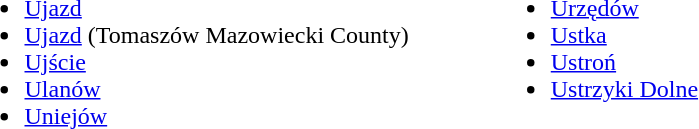<table>
<tr>
<td valign="Top"><br><ul><li><a href='#'>Ujazd</a></li><li><a href='#'>Ujazd</a> (Tomaszów Mazowiecki County)</li><li><a href='#'>Ujście</a></li><li><a href='#'>Ulanów</a></li><li><a href='#'>Uniejów</a></li></ul></td>
<td style="width:10%;"></td>
<td valign="Top"><br><ul><li><a href='#'>Urzędów</a></li><li><a href='#'>Ustka</a></li><li><a href='#'>Ustroń</a></li><li><a href='#'>Ustrzyki Dolne</a></li></ul></td>
</tr>
</table>
